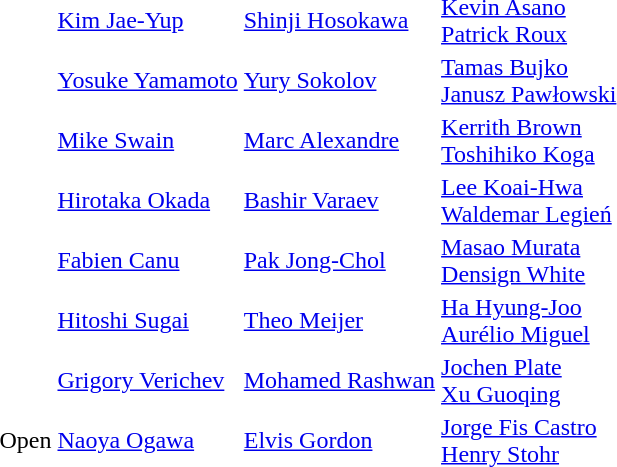<table>
<tr>
<td></td>
<td> <a href='#'>Kim Jae-Yup</a></td>
<td> <a href='#'>Shinji Hosokawa</a></td>
<td> <a href='#'>Kevin Asano</a> <br>  <a href='#'>Patrick Roux</a></td>
</tr>
<tr>
<td></td>
<td> <a href='#'>Yosuke Yamamoto</a></td>
<td> <a href='#'>Yury Sokolov</a></td>
<td> <a href='#'>Tamas Bujko</a> <br>  <a href='#'>Janusz Pawłowski</a></td>
</tr>
<tr>
<td></td>
<td> <a href='#'>Mike Swain</a></td>
<td> <a href='#'>Marc Alexandre</a></td>
<td> <a href='#'>Kerrith Brown</a> <br>  <a href='#'>Toshihiko Koga</a></td>
</tr>
<tr>
<td></td>
<td> <a href='#'>Hirotaka Okada</a></td>
<td> <a href='#'>Bashir Varaev</a></td>
<td> <a href='#'>Lee Koai-Hwa</a> <br>  <a href='#'>Waldemar Legień</a></td>
</tr>
<tr>
<td></td>
<td> <a href='#'>Fabien Canu</a></td>
<td> <a href='#'>Pak Jong-Chol</a></td>
<td> <a href='#'>Masao Murata</a> <br>  <a href='#'>Densign White</a></td>
</tr>
<tr>
<td></td>
<td> <a href='#'>Hitoshi Sugai</a></td>
<td> <a href='#'>Theo Meijer</a></td>
<td> <a href='#'>Ha Hyung-Joo</a> <br>  <a href='#'>Aurélio Miguel</a></td>
</tr>
<tr>
<td></td>
<td> <a href='#'>Grigory Verichev</a></td>
<td> <a href='#'>Mohamed Rashwan</a></td>
<td> <a href='#'>Jochen Plate</a> <br>  <a href='#'>Xu Guoqing</a></td>
</tr>
<tr>
<td>Open</td>
<td> <a href='#'>Naoya Ogawa</a></td>
<td> <a href='#'>Elvis Gordon</a></td>
<td> <a href='#'>Jorge Fis Castro</a> <br>  <a href='#'>Henry Stohr</a></td>
</tr>
</table>
